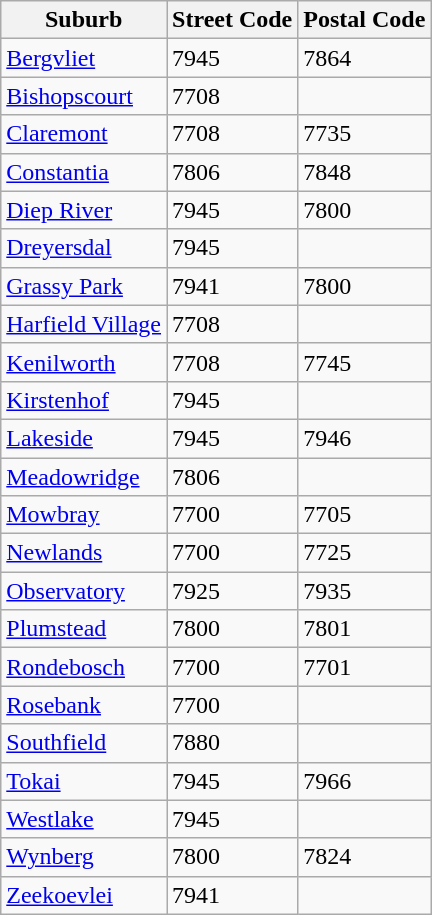<table class="wikitable" style="border:1px solid">
<tr>
<th>Suburb</th>
<th>Street Code</th>
<th>Postal Code</th>
</tr>
<tr>
<td><a href='#'>Bergvliet</a></td>
<td>7945</td>
<td>7864</td>
</tr>
<tr>
<td><a href='#'>Bishopscourt</a></td>
<td>7708</td>
<td></td>
</tr>
<tr>
<td><a href='#'>Claremont</a></td>
<td>7708</td>
<td>7735</td>
</tr>
<tr>
<td><a href='#'>Constantia</a></td>
<td>7806</td>
<td>7848</td>
</tr>
<tr>
<td><a href='#'>Diep River</a></td>
<td>7945</td>
<td>7800</td>
</tr>
<tr>
<td><a href='#'>Dreyersdal</a></td>
<td>7945</td>
<td></td>
</tr>
<tr>
<td><a href='#'>Grassy Park</a></td>
<td>7941</td>
<td>7800</td>
</tr>
<tr>
<td><a href='#'>Harfield Village</a></td>
<td>7708</td>
<td></td>
</tr>
<tr>
<td><a href='#'>Kenilworth</a></td>
<td>7708</td>
<td>7745</td>
</tr>
<tr>
<td><a href='#'>Kirstenhof</a></td>
<td>7945</td>
<td></td>
</tr>
<tr>
<td><a href='#'>Lakeside</a></td>
<td>7945</td>
<td>7946</td>
</tr>
<tr>
<td><a href='#'>Meadowridge</a></td>
<td>7806</td>
<td></td>
</tr>
<tr>
<td><a href='#'>Mowbray</a></td>
<td>7700</td>
<td>7705</td>
</tr>
<tr>
<td><a href='#'>Newlands</a></td>
<td>7700</td>
<td>7725</td>
</tr>
<tr>
<td><a href='#'>Observatory</a></td>
<td>7925</td>
<td>7935</td>
</tr>
<tr>
<td><a href='#'>Plumstead</a></td>
<td>7800</td>
<td>7801</td>
</tr>
<tr>
<td><a href='#'>Rondebosch</a></td>
<td>7700</td>
<td>7701</td>
</tr>
<tr>
<td><a href='#'>Rosebank</a></td>
<td>7700</td>
<td></td>
</tr>
<tr>
<td><a href='#'>Southfield</a></td>
<td>7880</td>
<td></td>
</tr>
<tr>
<td><a href='#'>Tokai</a></td>
<td>7945</td>
<td>7966</td>
</tr>
<tr>
<td><a href='#'>Westlake</a></td>
<td>7945</td>
<td></td>
</tr>
<tr>
<td><a href='#'>Wynberg</a></td>
<td>7800</td>
<td>7824</td>
</tr>
<tr>
<td><a href='#'>Zeekoevlei</a></td>
<td>7941</td>
<td 7800></td>
</tr>
</table>
